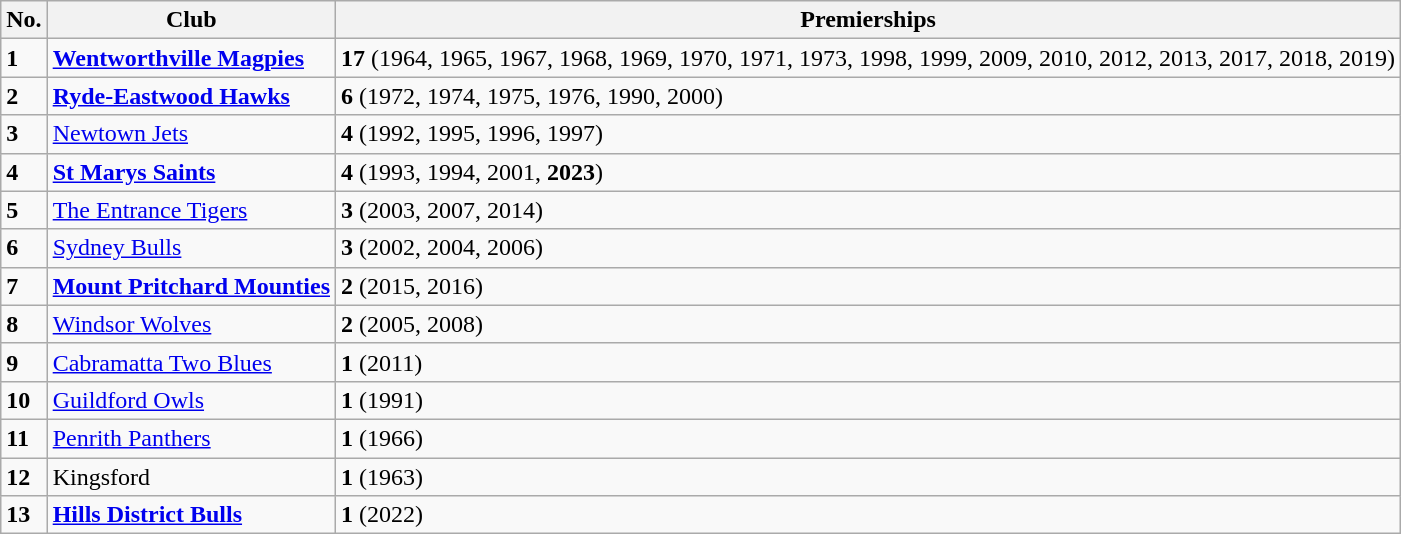<table class="wikitable" style="text-align: left;">
<tr>
<th>No.</th>
<th>Club</th>
<th>Premierships</th>
</tr>
<tr>
<td><strong>1</strong></td>
<td> <strong><a href='#'>Wentworthville Magpies</a></strong></td>
<td><strong>17</strong> (1964, 1965, 1967, 1968, 1969, 1970, 1971, 1973, 1998, 1999, 2009, 2010, 2012, 2013, 2017, 2018, 2019)</td>
</tr>
<tr>
<td><strong>2</strong></td>
<td><strong> <a href='#'>Ryde-Eastwood Hawks</a></strong></td>
<td><strong>6</strong> (1972, 1974, 1975, 1976, 1990, 2000)</td>
</tr>
<tr>
<td><strong>3</strong></td>
<td> <a href='#'>Newtown Jets</a></td>
<td><strong>4</strong> (1992, 1995, 1996, 1997)</td>
</tr>
<tr>
<td><strong>4</strong></td>
<td> <strong><a href='#'>St Marys Saints</a></strong></td>
<td><strong>4</strong> (1993, 1994, 2001, <strong>2023</strong>)</td>
</tr>
<tr>
<td><strong>5</strong></td>
<td> <a href='#'>The Entrance Tigers</a></td>
<td><strong>3</strong> (2003, 2007, 2014)</td>
</tr>
<tr>
<td><strong>6</strong></td>
<td> <a href='#'>Sydney Bulls</a></td>
<td><strong>3</strong> (2002, 2004, 2006)</td>
</tr>
<tr>
<td><strong>7</strong></td>
<td> <strong><a href='#'>Mount Pritchard Mounties</a></strong></td>
<td><strong>2</strong> (2015, 2016)</td>
</tr>
<tr>
<td><strong>8</strong></td>
<td> <a href='#'>Windsor Wolves</a></td>
<td><strong>2</strong> (2005, 2008)</td>
</tr>
<tr>
<td><strong>9</strong></td>
<td> <a href='#'>Cabramatta Two Blues</a></td>
<td><strong>1</strong> (2011)</td>
</tr>
<tr>
<td><strong>10</strong></td>
<td> <a href='#'>Guildford Owls</a></td>
<td><strong>1</strong> (1991)</td>
</tr>
<tr>
<td><strong>11</strong></td>
<td> <a href='#'>Penrith Panthers</a></td>
<td><strong>1</strong> (1966)</td>
</tr>
<tr>
<td><strong>12</strong></td>
<td> Kingsford</td>
<td><strong>1</strong> (1963)</td>
</tr>
<tr>
<td><strong>13</strong></td>
<td><strong> <a href='#'>Hills District Bulls</a></strong></td>
<td><strong>1</strong> (2022)</td>
</tr>
</table>
